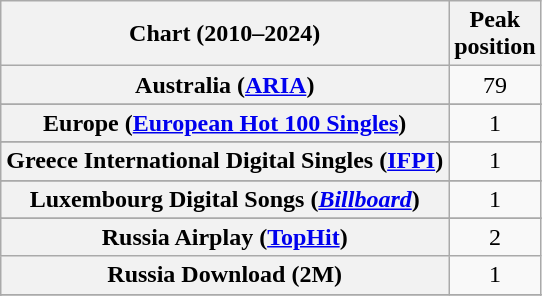<table class="wikitable plainrowheaders sortable">
<tr>
<th>Chart (2010–2024)</th>
<th>Peak<br>position</th>
</tr>
<tr>
<th scope="row">Australia (<a href='#'>ARIA</a>)<br></th>
<td style="text-align:center;">79</td>
</tr>
<tr>
</tr>
<tr>
</tr>
<tr>
</tr>
<tr>
</tr>
<tr>
</tr>
<tr>
</tr>
<tr>
</tr>
<tr>
<th scope="row">Europe (<a href='#'>European Hot 100 Singles</a>)</th>
<td style="text-align:center;">1</td>
</tr>
<tr>
</tr>
<tr>
</tr>
<tr>
</tr>
<tr>
</tr>
<tr>
<th scope="row">Greece International Digital Singles (<a href='#'>IFPI</a>)</th>
<td style="text-align:center;">1</td>
</tr>
<tr>
</tr>
<tr>
</tr>
<tr>
</tr>
<tr>
</tr>
<tr>
</tr>
<tr>
</tr>
<tr>
<th scope="row">Luxembourg Digital Songs (<em><a href='#'>Billboard</a></em>)</th>
<td style="text-align:center;">1</td>
</tr>
<tr>
</tr>
<tr>
</tr>
<tr>
</tr>
<tr>
</tr>
<tr>
</tr>
<tr>
</tr>
<tr>
<th scope="row">Russia Airplay (<a href='#'>TopHit</a>)</th>
<td style="text-align:center;">2</td>
</tr>
<tr>
<th scope="row">Russia Download (2M)</th>
<td style="text-align:center;">1</td>
</tr>
<tr>
</tr>
<tr>
</tr>
<tr>
</tr>
<tr>
</tr>
<tr>
</tr>
<tr>
</tr>
<tr>
</tr>
<tr>
</tr>
<tr>
</tr>
</table>
